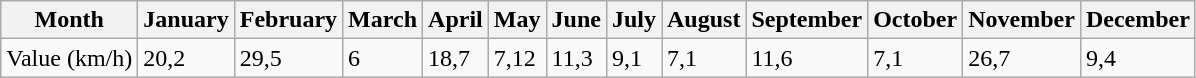<table class="wikitable">
<tr>
<th>Month</th>
<th>January</th>
<th>February</th>
<th>March</th>
<th>April</th>
<th>May</th>
<th>June</th>
<th>July</th>
<th>August</th>
<th>September</th>
<th>October</th>
<th>November</th>
<th>December</th>
</tr>
<tr>
<td>Value (km/h)</td>
<td>20,2</td>
<td>29,5</td>
<td>6</td>
<td>18,7</td>
<td>7,12</td>
<td>11,3</td>
<td>9,1</td>
<td>7,1</td>
<td>11,6</td>
<td>7,1</td>
<td>26,7</td>
<td>9,4</td>
</tr>
</table>
